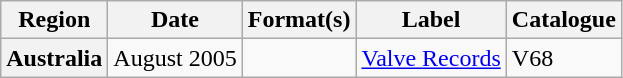<table class="wikitable plainrowheaders">
<tr>
<th scope="col">Region</th>
<th scope="col">Date</th>
<th scope="col">Format(s)</th>
<th scope="col">Label</th>
<th scope="col">Catalogue</th>
</tr>
<tr>
<th scope="row">Australia</th>
<td>August 2005</td>
<td></td>
<td><a href='#'>Valve Records</a></td>
<td>V68</td>
</tr>
</table>
